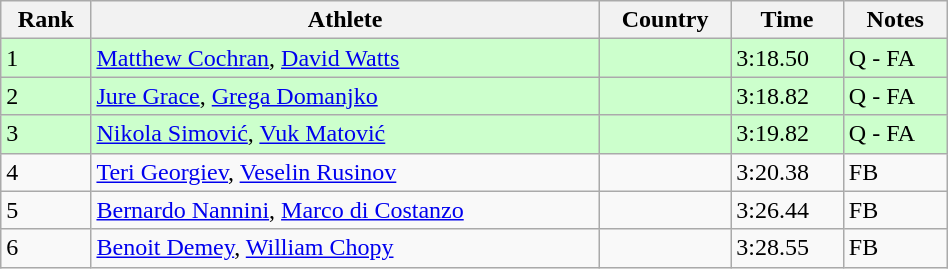<table class="wikitable" width=50%>
<tr>
<th>Rank</th>
<th>Athlete</th>
<th>Country</th>
<th>Time</th>
<th>Notes</th>
</tr>
<tr bgcolor=ccffcc>
<td>1</td>
<td><a href='#'>Matthew Cochran</a>, <a href='#'>David Watts</a></td>
<td></td>
<td>3:18.50</td>
<td>Q - FA</td>
</tr>
<tr bgcolor=ccffcc>
<td>2</td>
<td><a href='#'>Jure Grace</a>, <a href='#'>Grega Domanjko</a></td>
<td></td>
<td>3:18.82</td>
<td>Q - FA</td>
</tr>
<tr bgcolor=ccffcc>
<td>3</td>
<td><a href='#'>Nikola Simović</a>, <a href='#'>Vuk Matović</a></td>
<td></td>
<td>3:19.82</td>
<td>Q - FA</td>
</tr>
<tr>
<td>4</td>
<td><a href='#'>Teri Georgiev</a>, <a href='#'>Veselin Rusinov</a></td>
<td></td>
<td>3:20.38</td>
<td>FB</td>
</tr>
<tr>
<td>5</td>
<td><a href='#'>Bernardo Nannini</a>, <a href='#'>Marco di Costanzo</a></td>
<td></td>
<td>3:26.44</td>
<td>FB</td>
</tr>
<tr>
<td>6</td>
<td><a href='#'>Benoit Demey</a>, <a href='#'>William Chopy</a></td>
<td></td>
<td>3:28.55</td>
<td>FB</td>
</tr>
</table>
